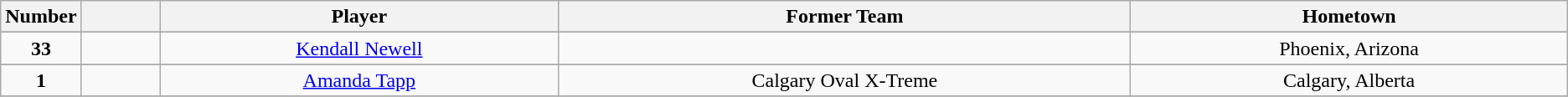<table class="wikitable" style="text-align:center">
<tr>
<th width=5%>Number</th>
<th width=5%></th>
<th !width=10%>Player</th>
<th !width=10%>Former Team</th>
<th !width=10%>Hometown</th>
</tr>
<tr>
</tr>
<tr>
<td><strong>33</strong></td>
<td></td>
<td><a href='#'>Kendall Newell</a></td>
<td></td>
<td>Phoenix, Arizona</td>
</tr>
<tr>
</tr>
<tr>
<td><strong>1</strong></td>
<td></td>
<td><a href='#'>Amanda Tapp</a></td>
<td>Calgary Oval X-Treme</td>
<td>Calgary, Alberta</td>
</tr>
<tr>
</tr>
</table>
